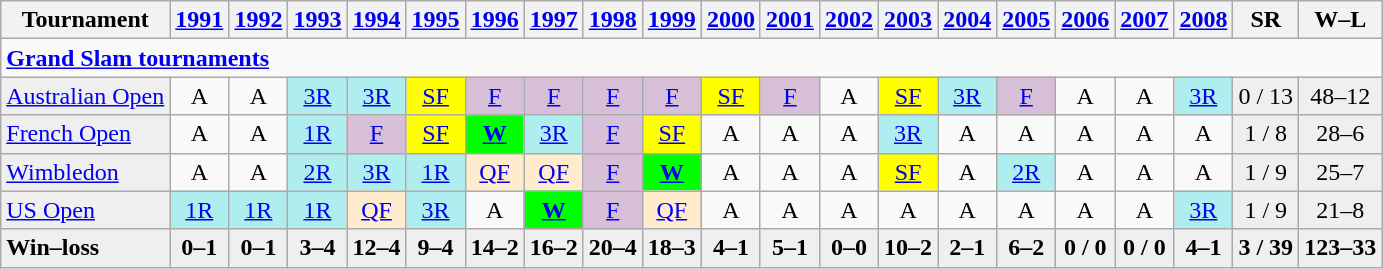<table class=wikitable style=text-align:center>
<tr>
<th>Tournament</th>
<th><a href='#'>1991</a></th>
<th><a href='#'>1992</a></th>
<th><a href='#'>1993</a></th>
<th><a href='#'>1994</a></th>
<th><a href='#'>1995</a></th>
<th><a href='#'>1996</a></th>
<th><a href='#'>1997</a></th>
<th><a href='#'>1998</a></th>
<th><a href='#'>1999</a></th>
<th><a href='#'>2000</a></th>
<th><a href='#'>2001</a></th>
<th><a href='#'>2002</a></th>
<th><a href='#'>2003</a></th>
<th><a href='#'>2004</a></th>
<th><a href='#'>2005</a></th>
<th><a href='#'>2006</a></th>
<th><a href='#'>2007</a></th>
<th><a href='#'>2008</a></th>
<th>SR</th>
<th>W–L</th>
</tr>
<tr>
<td colspan=21  align=left><strong><a href='#'>Grand Slam tournaments</a></strong></td>
</tr>
<tr>
<td style=background:#EFEFEF;text-align:left><a href='#'>Australian Open</a></td>
<td>A</td>
<td>A</td>
<td style=background:#afeeee><a href='#'>3R</a></td>
<td style=background:#afeeee><a href='#'>3R</a></td>
<td style=background:yellow><a href='#'>SF</a></td>
<td style=background:thistle><a href='#'>F</a></td>
<td style=background:thistle><a href='#'>F</a></td>
<td style=background:thistle><a href='#'>F</a></td>
<td style=background:thistle><a href='#'>F</a></td>
<td style=background:yellow><a href='#'>SF</a></td>
<td style=background:thistle><a href='#'>F</a></td>
<td>A</td>
<td style=background:yellow><a href='#'>SF</a></td>
<td style=background:#afeeee><a href='#'>3R</a></td>
<td style=background:thistle><a href='#'>F</a></td>
<td>A</td>
<td>A</td>
<td style=background:#afeeee><a href='#'>3R</a></td>
<td style=background:#EFEFEF>0 / 13</td>
<td style=background:#EFEFEF>48–12</td>
</tr>
<tr>
<td style=background:#EFEFEF;text-align:left><a href='#'>French Open</a></td>
<td>A</td>
<td>A</td>
<td style=background:#afeeee><a href='#'>1R</a></td>
<td style=background:thistle><a href='#'>F</a></td>
<td style=background:yellow><a href='#'>SF</a></td>
<td style=background:lime><a href='#'><strong>W</strong></a></td>
<td style=background:#afeeee><a href='#'>3R</a></td>
<td style=background:thistle><a href='#'>F</a></td>
<td style=background:yellow><a href='#'>SF</a></td>
<td>A</td>
<td>A</td>
<td>A</td>
<td style=background:#afeeee><a href='#'>3R</a></td>
<td>A</td>
<td>A</td>
<td>A</td>
<td>A</td>
<td>A</td>
<td style=background:#EFEFEF>1 / 8</td>
<td style=background:#EFEFEF>28–6</td>
</tr>
<tr>
<td style=background:#EFEFEF;text-align:left><a href='#'>Wimbledon</a></td>
<td>A</td>
<td>A</td>
<td style=background:#afeeee><a href='#'>2R</a></td>
<td style=background:#afeeee><a href='#'>3R</a></td>
<td style=background:#afeeee><a href='#'>1R</a></td>
<td style=background:#ffebcd><a href='#'>QF</a></td>
<td style=background:#ffebcd><a href='#'>QF</a></td>
<td style=background:thistle><a href='#'>F</a></td>
<td style=background:lime><a href='#'><strong>W</strong></a></td>
<td>A</td>
<td>A</td>
<td>A</td>
<td style=background:yellow><a href='#'>SF</a></td>
<td>A</td>
<td style=background:#afeeee><a href='#'>2R</a></td>
<td>A</td>
<td>A</td>
<td>A</td>
<td style=background:#EFEFEF>1 / 9</td>
<td style=background:#EFEFEF>25–7</td>
</tr>
<tr>
<td style=background:#EFEFEF;text-align:left><a href='#'>US Open</a></td>
<td style=background:#afeeee><a href='#'>1R</a></td>
<td style=background:#afeeee><a href='#'>1R</a></td>
<td style=background:#afeeee><a href='#'>1R</a></td>
<td style=background:#ffebcd><a href='#'>QF</a></td>
<td style=background:#afeeee><a href='#'>3R</a></td>
<td>A</td>
<td style=background:lime><a href='#'><strong>W</strong></a></td>
<td style=background:thistle><a href='#'>F</a></td>
<td style=background:#ffebcd><a href='#'>QF</a></td>
<td>A</td>
<td>A</td>
<td>A</td>
<td>A</td>
<td>A</td>
<td>A</td>
<td>A</td>
<td>A</td>
<td style=background:#afeeee><a href='#'>3R</a></td>
<td style=background:#EFEFEF>1 / 9</td>
<td style=background:#EFEFEF>21–8</td>
</tr>
<tr style=background:#efefef;font-weight:bold>
<td align=left>Win–loss</td>
<td style=background:#EFEFEF>0–1</td>
<td style=background:#EFEFEF>0–1</td>
<td style=background:#EFEFEF>3–4</td>
<td style=background:#EFEFEF>12–4</td>
<td style=background:#EFEFEF>9–4</td>
<td style=background:#EFEFEF>14–2</td>
<td>16–2</td>
<td>20–4</td>
<td>18–3</td>
<td>4–1</td>
<td>5–1</td>
<td>0–0</td>
<td>10–2</td>
<td>2–1</td>
<td>6–2</td>
<td>0 / 0</td>
<td>0 / 0</td>
<td>4–1</td>
<td>3 / 39</td>
<td>123–33</td>
</tr>
</table>
